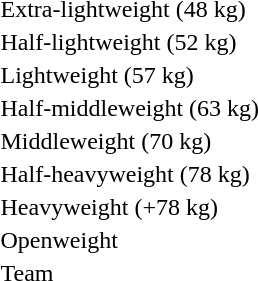<table>
<tr>
<td rowspan=2>Extra-lightweight (48 kg)<br></td>
<td rowspan=2></td>
<td rowspan=2></td>
<td></td>
</tr>
<tr>
<td></td>
</tr>
<tr>
<td rowspan=2>Half-lightweight (52 kg)<br></td>
<td rowspan=2></td>
<td rowspan=2></td>
<td></td>
</tr>
<tr>
<td></td>
</tr>
<tr>
<td rowspan=2>Lightweight (57 kg)<br></td>
<td rowspan=2></td>
<td rowspan=2></td>
<td></td>
</tr>
<tr>
<td></td>
</tr>
<tr>
<td rowspan=2>Half-middleweight (63 kg)<br></td>
<td rowspan=2></td>
<td rowspan=2></td>
<td></td>
</tr>
<tr>
<td></td>
</tr>
<tr>
<td rowspan=2>Middleweight (70 kg)<br></td>
<td rowspan=2></td>
<td rowspan=2></td>
<td></td>
</tr>
<tr>
<td></td>
</tr>
<tr>
<td rowspan=2>Half-heavyweight (78 kg)<br></td>
<td rowspan=2></td>
<td rowspan=2></td>
<td></td>
</tr>
<tr>
<td></td>
</tr>
<tr>
<td rowspan=2>Heavyweight (+78 kg)<br></td>
<td rowspan=2></td>
<td rowspan=2></td>
<td></td>
</tr>
<tr>
<td></td>
</tr>
<tr>
<td rowspan=2>Openweight<br></td>
<td rowspan=2></td>
<td rowspan=2></td>
<td></td>
</tr>
<tr>
<td></td>
</tr>
<tr>
<td rowspan=2>Team<br></td>
<td rowspan=2></td>
<td rowspan=2></td>
<td></td>
</tr>
<tr>
<td></td>
</tr>
</table>
